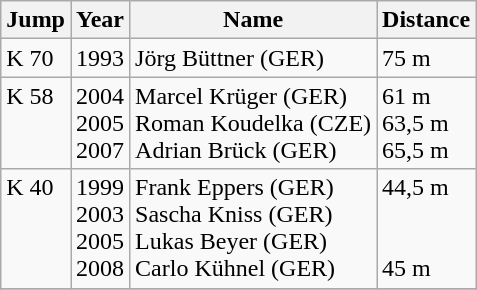<table class="wikitable">
<tr class="hintergrundfarbe5">
<th>Jump</th>
<th>Year</th>
<th>Name</th>
<th>Distance</th>
</tr>
<tr>
<td>K 70</td>
<td>1993</td>
<td>Jörg Büttner (GER)</td>
<td>75 m</td>
</tr>
<tr>
<td style="vertical-align:top">K 58</td>
<td>2004<br>2005<br>2007</td>
<td>Marcel Krüger (GER)<br>Roman Koudelka (CZE)<br>Adrian Brück (GER)</td>
<td>61 m<br>63,5 m<br>65,5 m</td>
</tr>
<tr>
<td style="vertical-align:top">K 40</td>
<td>1999<br>2003<br>2005<br>2008</td>
<td>Frank Eppers (GER)<br>Sascha Kniss (GER)<br>Lukas Beyer (GER)<br>Carlo Kühnel (GER)</td>
<td style="vertical-align:top">44,5 m<br><br><br>45 m</td>
</tr>
<tr>
</tr>
</table>
